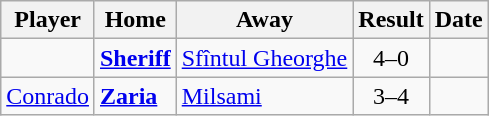<table class="wikitable sortable">
<tr>
<th>Player</th>
<th>Home</th>
<th>Away</th>
<th style="text-align:center">Result</th>
<th>Date</th>
</tr>
<tr>
<td> </td>
<td><strong><a href='#'>Sheriff</a></strong></td>
<td><a href='#'>Sfîntul Gheorghe</a></td>
<td style="text-align:center;">4–0</td>
<td></td>
</tr>
<tr>
<td> <a href='#'>Conrado</a></td>
<td><strong><a href='#'>Zaria</a></strong></td>
<td><a href='#'>Milsami</a></td>
<td style="text-align:center;">3–4</td>
<td></td>
</tr>
</table>
